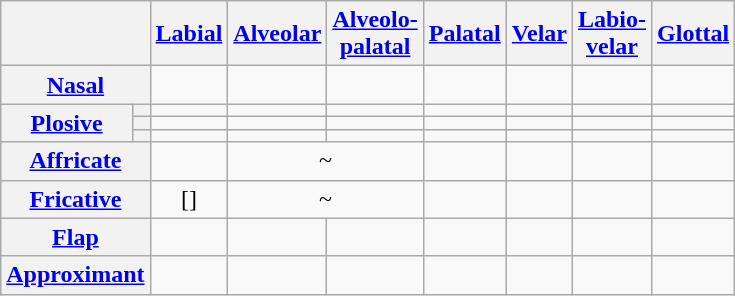<table class="wikitable" style="text-align:center">
<tr>
<th colspan="2"></th>
<th><a href='#'>Labial</a></th>
<th><a href='#'>Alveolar</a></th>
<th><a href='#'>Alveolo-<br>palatal</a></th>
<th><a href='#'>Palatal</a></th>
<th><a href='#'>Velar</a></th>
<th><a href='#'>Labio-<br>velar</a></th>
<th><a href='#'>Glottal</a></th>
</tr>
<tr>
<th colspan="2"><a href='#'>Nasal</a></th>
<td></td>
<td></td>
<td></td>
<td></td>
<td></td>
<td></td>
<td></td>
</tr>
<tr>
<th rowspan="3"><a href='#'>Plosive</a></th>
<th></th>
<td></td>
<td></td>
<td></td>
<td></td>
<td></td>
<td></td>
<td></td>
</tr>
<tr>
<th></th>
<td></td>
<td></td>
<td></td>
<td></td>
<td></td>
<td></td>
<td></td>
</tr>
<tr>
<th></th>
<td></td>
<td></td>
<td></td>
<td></td>
<td></td>
<td></td>
<td></td>
</tr>
<tr>
<th colspan="2"><a href='#'>Affricate</a></th>
<td></td>
<td colspan="2"> ~ </td>
<td></td>
<td></td>
<td></td>
<td></td>
</tr>
<tr>
<th colspan="2"><a href='#'>Fricative</a></th>
<td>[]</td>
<td colspan="2"> ~ </td>
<td></td>
<td></td>
<td></td>
<td></td>
</tr>
<tr>
<th colspan="2"><a href='#'>Flap</a></th>
<td></td>
<td></td>
<td></td>
<td></td>
<td></td>
<td></td>
<td></td>
</tr>
<tr>
<th colspan="2"><a href='#'>Approximant</a></th>
<td></td>
<td></td>
<td></td>
<td></td>
<td></td>
<td></td>
<td></td>
</tr>
</table>
